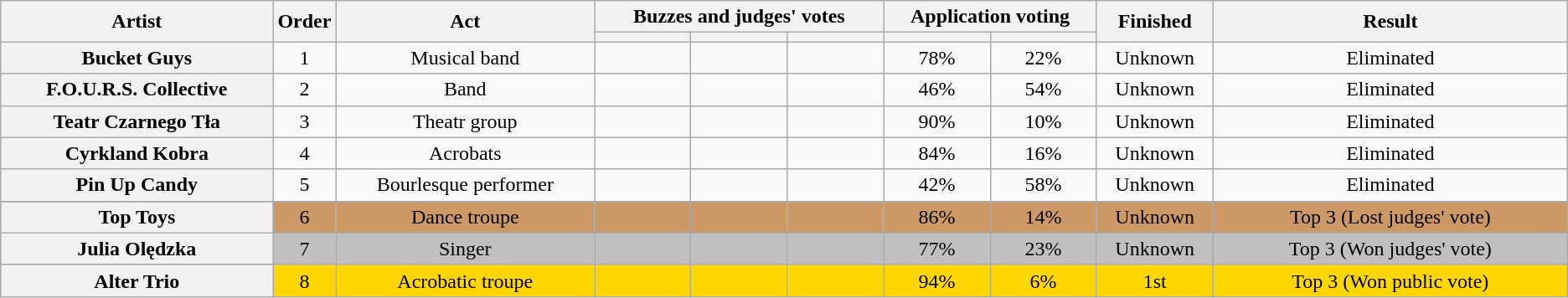<table class="wikitable plainrowheaders sortable" style="text-align:center;">
<tr>
<th scope="col" rowspan="2" class="unsortable" style="width:17em;">Artist</th>
<th scope="col" rowspan="2" style="width:1em;">Order</th>
<th scope="col" rowspan="2" class="unsortable" style="width:16em;">Act</th>
<th scope="col" colspan="3" class="unsortable" style="width:18em;">Buzzes and judges' votes</th>
<th scope="col" colspan="2" class="unsortable" style="width:10em;">Application voting</th>
<th scope="col" rowspan="2" style="width:6em;">Finished</th>
<th scope="col" rowspan="2" style="width:23em;">Result</th>
</tr>
<tr>
<th scope="col" style="width:6em;"></th>
<th scope="col" style="width:6em;"></th>
<th scope="col" style="width:6em;"></th>
<th scope="col" style="width:6em;"></th>
<th scope="col" style="width:6em;"></th>
</tr>
<tr>
<th scope="row">Bucket Guys</th>
<td>1</td>
<td>Musical band</td>
<td></td>
<td></td>
<td></td>
<td>78%</td>
<td>22%</td>
<td>Unknown</td>
<td>Eliminated</td>
</tr>
<tr>
<th scope="row">F.O.U.R.S. Collective</th>
<td>2</td>
<td>Band</td>
<td></td>
<td></td>
<td></td>
<td>46%</td>
<td>54%</td>
<td>Unknown</td>
<td>Eliminated</td>
</tr>
<tr>
<th scope="row">Teatr Czarnego Tła</th>
<td>3</td>
<td>Theatr group</td>
<td></td>
<td></td>
<td></td>
<td>90%</td>
<td>10%</td>
<td>Unknown</td>
<td>Eliminated</td>
</tr>
<tr>
<th scope="row">Cyrkland Kobra</th>
<td>4</td>
<td>Acrobats</td>
<td></td>
<td></td>
<td></td>
<td>84%</td>
<td>16%</td>
<td>Unknown</td>
<td>Eliminated</td>
</tr>
<tr>
<th scope="row">Pin Up Candy</th>
<td>5</td>
<td>Bourlesque performer</td>
<td></td>
<td></td>
<td></td>
<td>42%</td>
<td>58%</td>
<td>Unknown</td>
<td>Eliminated</td>
</tr>
<tr>
</tr>
<tr style="background:#c96;">
<th scope="row">Top Toys</th>
<td>6</td>
<td>Dance troupe</td>
<td></td>
<td></td>
<td></td>
<td>86%</td>
<td>14%</td>
<td>Unknown</td>
<td>Top 3 (Lost judges' vote)</td>
</tr>
<tr style="background:silver;">
<th scope="row">Julia Olędzka</th>
<td>7</td>
<td>Singer</td>
<td></td>
<td></td>
<td></td>
<td>77%</td>
<td>23%</td>
<td>Unknown</td>
<td>Top 3 (Won judges' vote)</td>
</tr>
<tr style="background:gold;">
<th scope="row">Alter Trio</th>
<td>8</td>
<td>Acrobatic troupe</td>
<td></td>
<td></td>
<td></td>
<td>94%</td>
<td>6%</td>
<td>1st</td>
<td>Top 3 (Won public vote)</td>
</tr>
</table>
